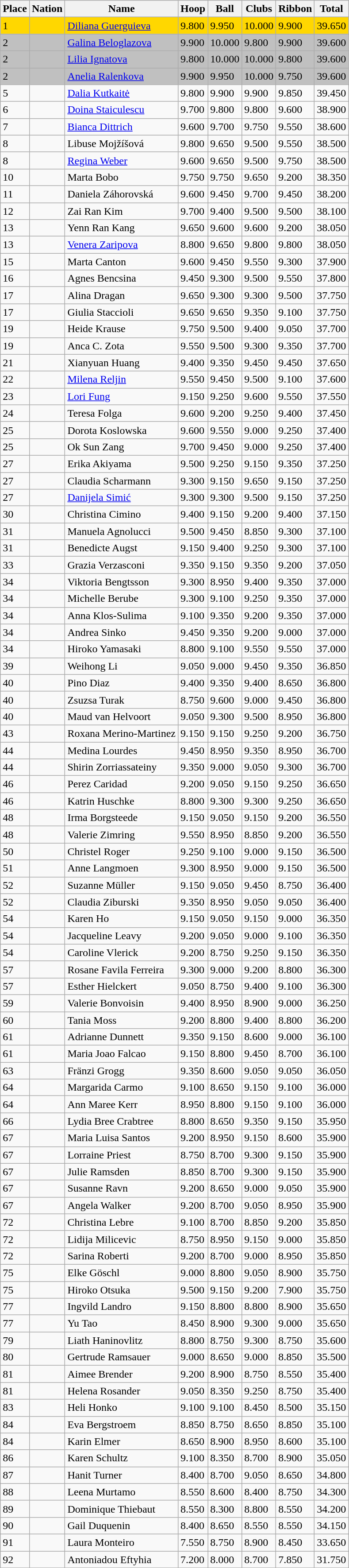<table class="wikitable">
<tr>
<th>Place</th>
<th>Nation</th>
<th>Name</th>
<th>Hoop</th>
<th>Ball</th>
<th>Clubs</th>
<th>Ribbon</th>
<th>Total</th>
</tr>
<tr bgcolor=gold>
<td>1</td>
<td></td>
<td><a href='#'>Diliana Guerguieva</a></td>
<td>9.800</td>
<td>9.950</td>
<td>10.000</td>
<td>9.900</td>
<td>39.650</td>
</tr>
<tr bgcolor=silver>
<td>2</td>
<td></td>
<td><a href='#'>Galina Beloglazova</a></td>
<td>9.900</td>
<td>10.000</td>
<td>9.800</td>
<td>9.900</td>
<td>39.600</td>
</tr>
<tr bgcolor=silver>
<td>2</td>
<td></td>
<td><a href='#'>Lilia Ignatova</a></td>
<td>9.800</td>
<td>10.000</td>
<td>10.000</td>
<td>9.800</td>
<td>39.600</td>
</tr>
<tr bgcolor=silver>
<td>2</td>
<td></td>
<td><a href='#'>Anelia Ralenkova</a></td>
<td>9.900</td>
<td>9.950</td>
<td>10.000</td>
<td>9.750</td>
<td>39.600</td>
</tr>
<tr>
<td>5</td>
<td></td>
<td><a href='#'>Dalia Kutkaitė</a></td>
<td>9.800</td>
<td>9.900</td>
<td>9.900</td>
<td>9.850</td>
<td>39.450</td>
</tr>
<tr>
<td>6</td>
<td></td>
<td><a href='#'>Doina Staiculescu</a></td>
<td>9.700</td>
<td>9.800</td>
<td>9.800</td>
<td>9.600</td>
<td>38.900</td>
</tr>
<tr>
<td>7</td>
<td></td>
<td><a href='#'>Bianca Dittrich</a></td>
<td>9.600</td>
<td>9.700</td>
<td>9.750</td>
<td>9.550</td>
<td>38.600</td>
</tr>
<tr>
<td>8</td>
<td></td>
<td>Libuse Mojžíšová</td>
<td>9.800</td>
<td>9.650</td>
<td>9.500</td>
<td>9.550</td>
<td>38.500</td>
</tr>
<tr>
<td>8</td>
<td></td>
<td><a href='#'>Regina Weber</a></td>
<td>9.600</td>
<td>9.650</td>
<td>9.500</td>
<td>9.750</td>
<td>38.500</td>
</tr>
<tr>
<td>10</td>
<td></td>
<td>Marta Bobo</td>
<td>9.750</td>
<td>9.750</td>
<td>9.650</td>
<td>9.200</td>
<td>38.350</td>
</tr>
<tr>
<td>11</td>
<td></td>
<td>Daniela Záhorovská</td>
<td>9.600</td>
<td>9.450</td>
<td>9.700</td>
<td>9.450</td>
<td>38.200</td>
</tr>
<tr>
<td>12</td>
<td></td>
<td>Zai Ran Kim</td>
<td>9.700</td>
<td>9.400</td>
<td>9.500</td>
<td>9.500</td>
<td>38.100</td>
</tr>
<tr>
<td>13</td>
<td></td>
<td>Yenn Ran Kang</td>
<td>9.650</td>
<td>9.600</td>
<td>9.600</td>
<td>9.200</td>
<td>38.050</td>
</tr>
<tr>
<td>13</td>
<td></td>
<td><a href='#'>Venera Zaripova</a></td>
<td>8.800</td>
<td>9.650</td>
<td>9.800</td>
<td>9.800</td>
<td>38.050</td>
</tr>
<tr>
<td>15</td>
<td></td>
<td>Marta Canton</td>
<td>9.600</td>
<td>9.450</td>
<td>9.550</td>
<td>9.300</td>
<td>37.900</td>
</tr>
<tr>
<td>16</td>
<td></td>
<td>Agnes Bencsina</td>
<td>9.450</td>
<td>9.300</td>
<td>9.500</td>
<td>9.550</td>
<td>37.800</td>
</tr>
<tr>
<td>17</td>
<td></td>
<td>Alina Dragan</td>
<td>9.650</td>
<td>9.300</td>
<td>9.300</td>
<td>9.500</td>
<td>37.750</td>
</tr>
<tr>
<td>17</td>
<td></td>
<td>Giulia Staccioli</td>
<td>9.650</td>
<td>9.650</td>
<td>9.350</td>
<td>9.100</td>
<td>37.750</td>
</tr>
<tr>
<td>19</td>
<td></td>
<td>Heide Krause</td>
<td>9.750</td>
<td>9.500</td>
<td>9.400</td>
<td>9.050</td>
<td>37.700</td>
</tr>
<tr>
<td>19</td>
<td></td>
<td>Anca C. Zota</td>
<td>9.550</td>
<td>9.500</td>
<td>9.300</td>
<td>9.350</td>
<td>37.700</td>
</tr>
<tr>
<td>21</td>
<td></td>
<td>Xianyuan Huang</td>
<td>9.400</td>
<td>9.350</td>
<td>9.450</td>
<td>9.450</td>
<td>37.650</td>
</tr>
<tr>
<td>22</td>
<td></td>
<td><a href='#'>Milena Reljin</a></td>
<td>9.550</td>
<td>9.450</td>
<td>9.500</td>
<td>9.100</td>
<td>37.600</td>
</tr>
<tr>
<td>23</td>
<td></td>
<td><a href='#'>Lori Fung</a></td>
<td>9.150</td>
<td>9.250</td>
<td>9.600</td>
<td>9.550</td>
<td>37.550</td>
</tr>
<tr>
<td>24</td>
<td></td>
<td>Teresa Folga</td>
<td>9.600</td>
<td>9.200</td>
<td>9.250</td>
<td>9.400</td>
<td>37.450</td>
</tr>
<tr>
<td>25</td>
<td></td>
<td>Dorota Koslowska</td>
<td>9.600</td>
<td>9.550</td>
<td>9.000</td>
<td>9.250</td>
<td>37.400</td>
</tr>
<tr>
<td>25</td>
<td></td>
<td>Ok Sun Zang</td>
<td>9.700</td>
<td>9.450</td>
<td>9.000</td>
<td>9.250</td>
<td>37.400</td>
</tr>
<tr>
<td>27</td>
<td></td>
<td>Erika Akiyama</td>
<td>9.500</td>
<td>9.250</td>
<td>9.150</td>
<td>9.350</td>
<td>37.250</td>
</tr>
<tr>
<td>27</td>
<td></td>
<td>Claudia Scharmann</td>
<td>9.300</td>
<td>9.150</td>
<td>9.650</td>
<td>9.150</td>
<td>37.250</td>
</tr>
<tr>
<td>27</td>
<td></td>
<td><a href='#'>Danijela Simić</a></td>
<td>9.300</td>
<td>9.300</td>
<td>9.500</td>
<td>9.150</td>
<td>37.250</td>
</tr>
<tr>
<td>30</td>
<td></td>
<td>Christina Cimino</td>
<td>9.400</td>
<td>9.150</td>
<td>9.200</td>
<td>9.400</td>
<td>37.150</td>
</tr>
<tr>
<td>31</td>
<td></td>
<td>Manuela Agnolucci</td>
<td>9.500</td>
<td>9.450</td>
<td>8.850</td>
<td>9.300</td>
<td>37.100</td>
</tr>
<tr>
<td>31</td>
<td></td>
<td>Benedicte Augst</td>
<td>9.150</td>
<td>9.400</td>
<td>9.250</td>
<td>9.300</td>
<td>37.100</td>
</tr>
<tr>
<td>33</td>
<td></td>
<td>Grazia Verzasconi</td>
<td>9.350</td>
<td>9.150</td>
<td>9.350</td>
<td>9.200</td>
<td>37.050</td>
</tr>
<tr>
<td>34</td>
<td></td>
<td>Viktoria Bengtsson</td>
<td>9.300</td>
<td>8.950</td>
<td>9.400</td>
<td>9.350</td>
<td>37.000</td>
</tr>
<tr>
<td>34</td>
<td></td>
<td>Michelle Berube</td>
<td>9.300</td>
<td>9.100</td>
<td>9.250</td>
<td>9.350</td>
<td>37.000</td>
</tr>
<tr>
<td>34</td>
<td></td>
<td>Anna Klos-Sulima</td>
<td>9.100</td>
<td>9.350</td>
<td>9.200</td>
<td>9.350</td>
<td>37.000</td>
</tr>
<tr>
<td>34</td>
<td></td>
<td>Andrea Sinko</td>
<td>9.450</td>
<td>9.350</td>
<td>9.200</td>
<td>9.000</td>
<td>37.000</td>
</tr>
<tr>
<td>34</td>
<td></td>
<td>Hiroko Yamasaki</td>
<td>8.800</td>
<td>9.100</td>
<td>9.550</td>
<td>9.550</td>
<td>37.000</td>
</tr>
<tr>
<td>39</td>
<td></td>
<td>Weihong Li</td>
<td>9.050</td>
<td>9.000</td>
<td>9.450</td>
<td>9.350</td>
<td>36.850</td>
</tr>
<tr>
<td>40</td>
<td></td>
<td>Pino Diaz</td>
<td>9.400</td>
<td>9.350</td>
<td>9.400</td>
<td>8.650</td>
<td>36.800</td>
</tr>
<tr>
<td>40</td>
<td></td>
<td>Zsuzsa Turak</td>
<td>8.750</td>
<td>9.600</td>
<td>9.000</td>
<td>9.450</td>
<td>36.800</td>
</tr>
<tr>
<td>40</td>
<td></td>
<td>Maud van Helvoort</td>
<td>9.050</td>
<td>9.300</td>
<td>9.500</td>
<td>8.950</td>
<td>36.800</td>
</tr>
<tr>
<td>43</td>
<td></td>
<td>Roxana Merino-Martinez</td>
<td>9.150</td>
<td>9.150</td>
<td>9.250</td>
<td>9.200</td>
<td>36.750</td>
</tr>
<tr>
<td>44</td>
<td></td>
<td>Medina Lourdes</td>
<td>9.450</td>
<td>8.950</td>
<td>9.350</td>
<td>8.950</td>
<td>36.700</td>
</tr>
<tr>
<td>44</td>
<td></td>
<td>Shirin Zorriassateiny</td>
<td>9.350</td>
<td>9.000</td>
<td>9.050</td>
<td>9.300</td>
<td>36.700</td>
</tr>
<tr>
<td>46</td>
<td></td>
<td>Perez Caridad</td>
<td>9.200</td>
<td>9.050</td>
<td>9.150</td>
<td>9.250</td>
<td>36.650</td>
</tr>
<tr>
<td>46</td>
<td></td>
<td>Katrin Huschke</td>
<td>8.800</td>
<td>9.300</td>
<td>9.300</td>
<td>9.250</td>
<td>36.650</td>
</tr>
<tr>
<td>48</td>
<td></td>
<td>Irma Borgsteede</td>
<td>9.150</td>
<td>9.050</td>
<td>9.150</td>
<td>9.200</td>
<td>36.550</td>
</tr>
<tr>
<td>48</td>
<td></td>
<td>Valerie Zimring</td>
<td>9.550</td>
<td>8.950</td>
<td>8.850</td>
<td>9.200</td>
<td>36.550</td>
</tr>
<tr>
<td>50</td>
<td></td>
<td>Christel Roger</td>
<td>9.250</td>
<td>9.100</td>
<td>9.000</td>
<td>9.150</td>
<td>36.500</td>
</tr>
<tr>
<td>51</td>
<td></td>
<td>Anne Langmoen</td>
<td>9.300</td>
<td>8.950</td>
<td>9.000</td>
<td>9.150</td>
<td>36.500</td>
</tr>
<tr>
<td>52</td>
<td></td>
<td>Suzanne Müller</td>
<td>9.150</td>
<td>9.050</td>
<td>9.450</td>
<td>8.750</td>
<td>36.400</td>
</tr>
<tr>
<td>52</td>
<td></td>
<td>Claudia Ziburski</td>
<td>9.350</td>
<td>8.950</td>
<td>9.050</td>
<td>9.050</td>
<td>36.400</td>
</tr>
<tr>
<td>54</td>
<td></td>
<td>Karen Ho</td>
<td>9.150</td>
<td>9.050</td>
<td>9.150</td>
<td>9.000</td>
<td>36.350</td>
</tr>
<tr>
<td>54</td>
<td></td>
<td>Jacqueline Leavy</td>
<td>9.200</td>
<td>9.050</td>
<td>9.000</td>
<td>9.100</td>
<td>36.350</td>
</tr>
<tr>
<td>54</td>
<td></td>
<td>Caroline Vlerick</td>
<td>9.200</td>
<td>8.750</td>
<td>9.250</td>
<td>9.150</td>
<td>36.350</td>
</tr>
<tr>
<td>57</td>
<td></td>
<td>Rosane Favila Ferreira</td>
<td>9.300</td>
<td>9.000</td>
<td>9.200</td>
<td>8.800</td>
<td>36.300</td>
</tr>
<tr>
<td>57</td>
<td></td>
<td>Esther Hielckert</td>
<td>9.050</td>
<td>8.750</td>
<td>9.400</td>
<td>9.100</td>
<td>36.300</td>
</tr>
<tr>
<td>59</td>
<td></td>
<td>Valerie Bonvoisin</td>
<td>9.400</td>
<td>8.950</td>
<td>8.900</td>
<td>9.000</td>
<td>36.250</td>
</tr>
<tr>
<td>60</td>
<td></td>
<td>Tania Moss</td>
<td>9.200</td>
<td>8.800</td>
<td>9.400</td>
<td>8.800</td>
<td>36.200</td>
</tr>
<tr>
<td>61</td>
<td></td>
<td>Adrianne Dunnett</td>
<td>9.350</td>
<td>9.150</td>
<td>8.600</td>
<td>9.000</td>
<td>36.100</td>
</tr>
<tr>
<td>61</td>
<td></td>
<td>Maria Joao Falcao</td>
<td>9.150</td>
<td>8.800</td>
<td>9.450</td>
<td>8.700</td>
<td>36.100</td>
</tr>
<tr>
<td>63</td>
<td></td>
<td>Fränzi Grogg</td>
<td>9.350</td>
<td>8.600</td>
<td>9.050</td>
<td>9.050</td>
<td>36.050</td>
</tr>
<tr>
<td>64</td>
<td></td>
<td>Margarida Carmo</td>
<td>9.100</td>
<td>8.650</td>
<td>9.150</td>
<td>9.100</td>
<td>36.000</td>
</tr>
<tr>
<td>64</td>
<td></td>
<td>Ann Maree Kerr</td>
<td>8.950</td>
<td>8.800</td>
<td>9.150</td>
<td>9.100</td>
<td>36.000</td>
</tr>
<tr>
<td>66</td>
<td></td>
<td>Lydia Bree Crabtree</td>
<td>8.800</td>
<td>8.650</td>
<td>9.350</td>
<td>9.150</td>
<td>35.950</td>
</tr>
<tr>
<td>67</td>
<td></td>
<td>Maria Luisa Santos</td>
<td>9.200</td>
<td>8.950</td>
<td>9.150</td>
<td>8.600</td>
<td>35.900</td>
</tr>
<tr>
<td>67</td>
<td></td>
<td>Lorraine Priest</td>
<td>8.750</td>
<td>8.700</td>
<td>9.300</td>
<td>9.150</td>
<td>35.900</td>
</tr>
<tr>
<td>67</td>
<td></td>
<td>Julie Ramsden</td>
<td>8.850</td>
<td>8.700</td>
<td>9.300</td>
<td>9.150</td>
<td>35.900</td>
</tr>
<tr>
<td>67</td>
<td></td>
<td>Susanne Ravn</td>
<td>9.200</td>
<td>8.650</td>
<td>9.000</td>
<td>9.050</td>
<td>35.900</td>
</tr>
<tr>
<td>67</td>
<td></td>
<td>Angela Walker</td>
<td>9.200</td>
<td>8.700</td>
<td>9.050</td>
<td>8.950</td>
<td>35.900</td>
</tr>
<tr>
<td>72</td>
<td></td>
<td>Christina Lebre</td>
<td>9.100</td>
<td>8.700</td>
<td>8.850</td>
<td>9.200</td>
<td>35.850</td>
</tr>
<tr>
<td>72</td>
<td></td>
<td>Lidija Milicevic</td>
<td>8.750</td>
<td>8.950</td>
<td>9.150</td>
<td>9.000</td>
<td>35.850</td>
</tr>
<tr>
<td>72</td>
<td></td>
<td>Sarina Roberti</td>
<td>9.200</td>
<td>8.700</td>
<td>9.000</td>
<td>8.950</td>
<td>35.850</td>
</tr>
<tr>
<td>75</td>
<td></td>
<td>Elke Göschl</td>
<td>9.000</td>
<td>8.800</td>
<td>9.050</td>
<td>8.900</td>
<td>35.750</td>
</tr>
<tr>
<td>75</td>
<td></td>
<td>Hiroko Otsuka</td>
<td>9.500</td>
<td>9.150</td>
<td>9.200</td>
<td>7.900</td>
<td>35.750</td>
</tr>
<tr>
<td>77</td>
<td></td>
<td>Ingvild Landro</td>
<td>9.150</td>
<td>8.800</td>
<td>8.800</td>
<td>8.900</td>
<td>35.650</td>
</tr>
<tr>
<td>77</td>
<td></td>
<td>Yu Tao</td>
<td>8.450</td>
<td>8.900</td>
<td>9.300</td>
<td>9.000</td>
<td>35.650</td>
</tr>
<tr>
<td>79</td>
<td></td>
<td>Liath Haninovlitz</td>
<td>8.800</td>
<td>8.750</td>
<td>9.300</td>
<td>8.750</td>
<td>35.600</td>
</tr>
<tr>
<td>80</td>
<td></td>
<td>Gertrude Ramsauer</td>
<td>9.000</td>
<td>8.650</td>
<td>9.000</td>
<td>8.850</td>
<td>35.500</td>
</tr>
<tr>
<td>81</td>
<td></td>
<td>Aimee Brender</td>
<td>9.200</td>
<td>8.900</td>
<td>8.750</td>
<td>8.550</td>
<td>35.400</td>
</tr>
<tr>
<td>81</td>
<td></td>
<td>Helena Rosander</td>
<td>9.050</td>
<td>8.350</td>
<td>9.250</td>
<td>8.750</td>
<td>35.400</td>
</tr>
<tr>
<td>83</td>
<td></td>
<td>Heli Honko</td>
<td>9.100</td>
<td>9.100</td>
<td>8.450</td>
<td>8.500</td>
<td>35.150</td>
</tr>
<tr>
<td>84</td>
<td></td>
<td>Eva Bergstroem</td>
<td>8.850</td>
<td>8.750</td>
<td>8.650</td>
<td>8.850</td>
<td>35.100</td>
</tr>
<tr>
<td>84</td>
<td></td>
<td>Karin Elmer</td>
<td>8.650</td>
<td>8.900</td>
<td>8.950</td>
<td>8.600</td>
<td>35.100</td>
</tr>
<tr>
<td>86</td>
<td></td>
<td>Karen Schultz</td>
<td>9.100</td>
<td>8.350</td>
<td>8.700</td>
<td>8.900</td>
<td>35.050</td>
</tr>
<tr>
<td>87</td>
<td></td>
<td>Hanit Turner</td>
<td>8.400</td>
<td>8.700</td>
<td>9.050</td>
<td>8.650</td>
<td>34.800</td>
</tr>
<tr>
<td>88</td>
<td></td>
<td>Leena Murtamo</td>
<td>8.550</td>
<td>8.600</td>
<td>8.400</td>
<td>8.750</td>
<td>34.300</td>
</tr>
<tr>
<td>89</td>
<td></td>
<td>Dominique Thiebaut</td>
<td>8.550</td>
<td>8.300</td>
<td>8.800</td>
<td>8.550</td>
<td>34.200</td>
</tr>
<tr>
<td>90</td>
<td></td>
<td>Gail Duquenin</td>
<td>8.400</td>
<td>8.650</td>
<td>8.550</td>
<td>8.550</td>
<td>34.150</td>
</tr>
<tr>
<td>91</td>
<td></td>
<td>Laura Monteiro</td>
<td>7.550</td>
<td>8.750</td>
<td>8.900</td>
<td>8.450</td>
<td>33.650</td>
</tr>
<tr>
<td>92</td>
<td></td>
<td>Antoniadou Eftyhia</td>
<td>7.200</td>
<td>8.000</td>
<td>8.700</td>
<td>7.850</td>
<td>31.750</td>
</tr>
</table>
